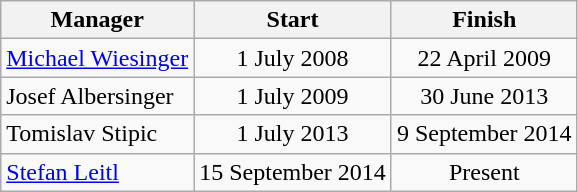<table class="wikitable">
<tr>
<th>Manager</th>
<th>Start</th>
<th>Finish</th>
</tr>
<tr align="center">
<td align="left"><a href='#'>Michael Wiesinger</a></td>
<td>1 July 2008</td>
<td>22 April 2009</td>
</tr>
<tr align="center">
<td align="left">Josef Albersinger</td>
<td>1 July 2009</td>
<td>30 June 2013</td>
</tr>
<tr align="center">
<td align="left">Tomislav Stipic</td>
<td>1 July 2013</td>
<td>9 September 2014</td>
</tr>
<tr align="center">
<td align="left"><a href='#'>Stefan Leitl</a></td>
<td>15 September 2014</td>
<td>Present</td>
</tr>
</table>
